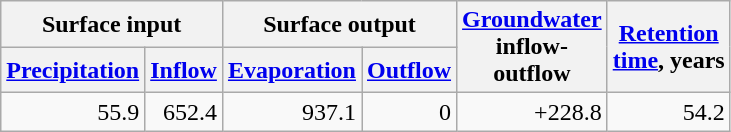<table class="wikitable">
<tr>
<th colspan=2>Surface input</th>
<th colspan=2>Surface output</th>
<th rowspan=2><a href='#'>Groundwater</a><br>inflow-<br>outflow</th>
<th rowspan=2><a href='#'>Retention<br>time</a>, years</th>
</tr>
<tr>
<th><a href='#'>Precipitation</a></th>
<th><a href='#'>Inflow</a></th>
<th><a href='#'>Evaporation</a></th>
<th><a href='#'>Outflow</a></th>
</tr>
<tr>
<td align=right>55.9</td>
<td align=right>652.4</td>
<td align=right>937.1</td>
<td align=right>0</td>
<td align=right>+228.8</td>
<td align=right>54.2</td>
</tr>
</table>
